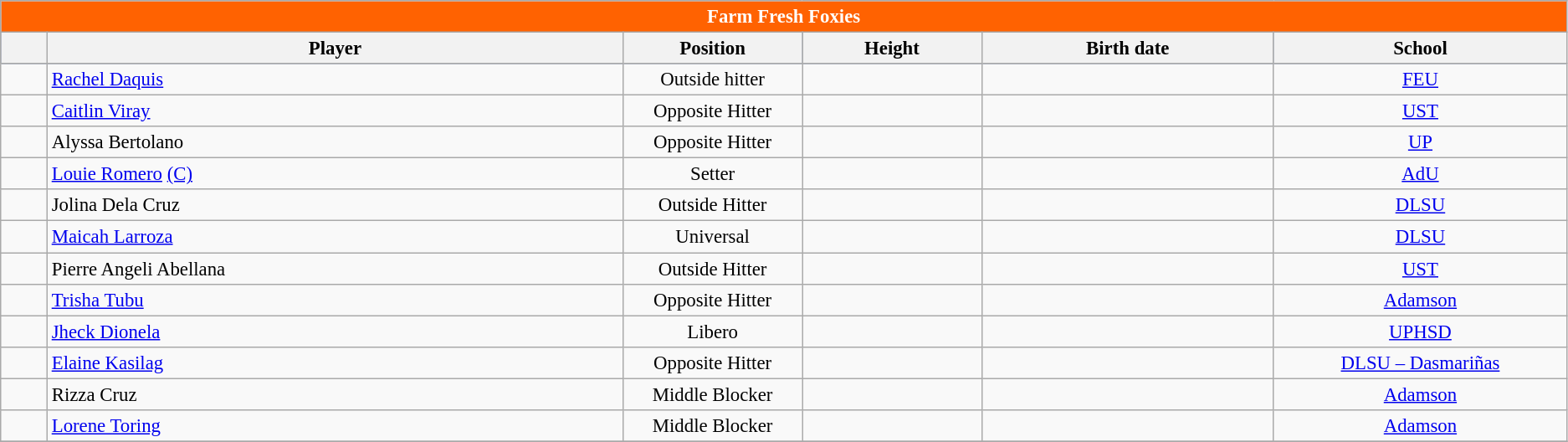<table class="wikitable sortable" style="font-size:95%; text-align:left;">
<tr>
<th colspan="6" style="background:#FF6201; color:white; text-align: center"><strong>Farm Fresh Foxies</strong></th>
</tr>
<tr style="background:#244183;">
<th style="align=center; width:2em;"></th>
<th style="align=center; width:30em;">Player</th>
<th style="align=center; width:9em;">Position</th>
<th style="align=center; width:9em;">Height</th>
<th style="align=center; width:15em;">Birth date</th>
<th style="align=center; width:15em;">School</th>
</tr>
<tr align=center>
<td></td>
<td align=left><a href='#'>Rachel Daquis</a></td>
<td>Outside hitter</td>
<td></td>
<td align=right></td>
<td><a href='#'>FEU</a></td>
</tr>
<tr align=center>
<td></td>
<td align=left><a href='#'>Caitlin Viray</a></td>
<td>Opposite Hitter</td>
<td></td>
<td align=right></td>
<td><a href='#'>UST</a></td>
</tr>
<tr align=center>
<td></td>
<td align=left>Alyssa Bertolano</td>
<td>Opposite Hitter</td>
<td></td>
<td align=right></td>
<td><a href='#'>UP</a></td>
</tr>
<tr align=center>
<td></td>
<td align=left><a href='#'>Louie Romero</a> <a href='#'>(C)</a></td>
<td>Setter</td>
<td></td>
<td align=right></td>
<td><a href='#'>AdU</a></td>
</tr>
<tr align=center>
<td></td>
<td align=left>Jolina Dela Cruz</td>
<td>Outside Hitter</td>
<td></td>
<td align=right></td>
<td><a href='#'>DLSU</a></td>
</tr>
<tr align=center>
<td></td>
<td align=left><a href='#'>Maicah Larroza</a></td>
<td>Universal</td>
<td></td>
<td align=right></td>
<td><a href='#'>DLSU</a></td>
</tr>
<tr align=center>
<td></td>
<td align=left>Pierre Angeli Abellana</td>
<td>Outside Hitter</td>
<td></td>
<td align=right></td>
<td><a href='#'>UST</a></td>
</tr>
<tr align=center>
<td></td>
<td align=left><a href='#'>Trisha Tubu</a></td>
<td>Opposite Hitter</td>
<td></td>
<td></td>
<td><a href='#'>Adamson</a></td>
</tr>
<tr align=center>
<td></td>
<td align=left><a href='#'>Jheck Dionela</a></td>
<td>Libero</td>
<td></td>
<td align=right></td>
<td><a href='#'>UPHSD</a></td>
</tr>
<tr align=center>
<td></td>
<td align=left><a href='#'>Elaine Kasilag</a></td>
<td>Opposite Hitter</td>
<td></td>
<td></td>
<td><a href='#'>DLSU – Dasmariñas</a></td>
</tr>
<tr align=center>
<td></td>
<td align=left>Rizza Cruz</td>
<td>Middle Blocker</td>
<td></td>
<td align=right></td>
<td><a href='#'>Adamson</a></td>
</tr>
<tr align=center>
<td></td>
<td align=left><a href='#'>Lorene Toring</a></td>
<td>Middle Blocker</td>
<td></td>
<td align=right></td>
<td><a href='#'>Adamson</a></td>
</tr>
<tr align=center>
</tr>
</table>
